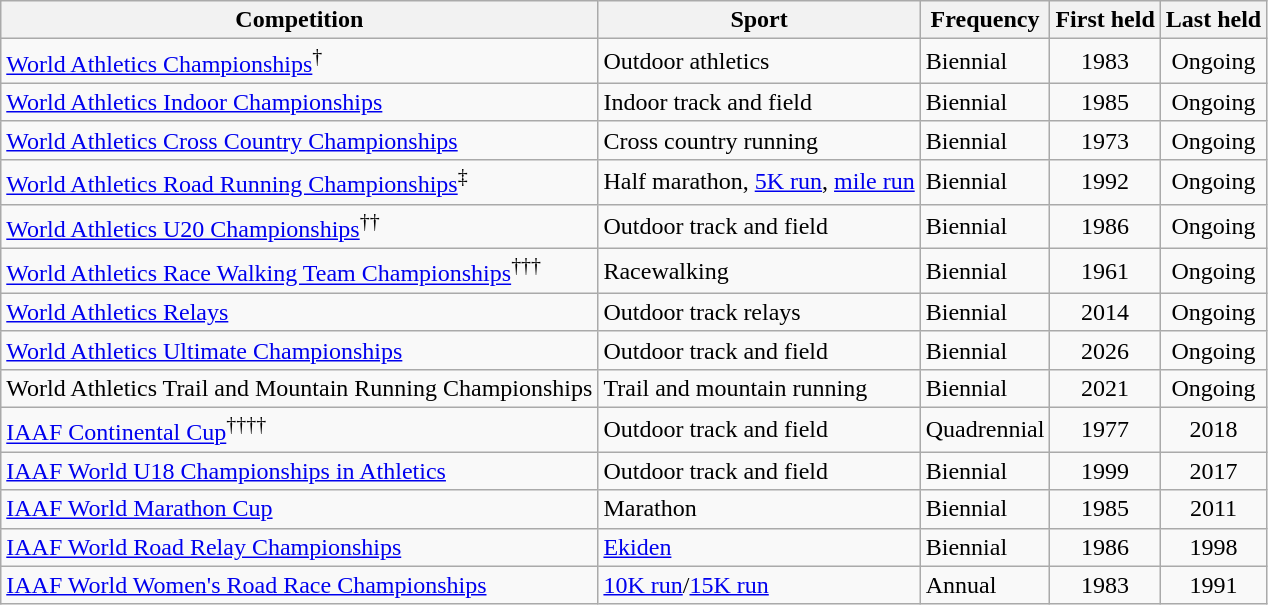<table class="wikitable sortable">
<tr>
<th>Competition</th>
<th>Sport</th>
<th>Frequency</th>
<th>First held</th>
<th>Last held</th>
</tr>
<tr>
<td><a href='#'>World Athletics Championships</a><sup>†</sup></td>
<td>Outdoor athletics</td>
<td>Biennial</td>
<td align=center>1983</td>
<td align=center>Ongoing</td>
</tr>
<tr>
<td><a href='#'>World Athletics Indoor Championships</a></td>
<td>Indoor track and field</td>
<td>Biennial</td>
<td align=center>1985</td>
<td align=center>Ongoing</td>
</tr>
<tr>
<td><a href='#'>World Athletics Cross Country Championships</a></td>
<td>Cross country running</td>
<td>Biennial</td>
<td align=center>1973</td>
<td align=center>Ongoing</td>
</tr>
<tr>
<td><a href='#'>World Athletics Road Running Championships</a><sup>‡</sup></td>
<td>Half marathon, <a href='#'>5K run</a>, <a href='#'>mile run</a></td>
<td>Biennial</td>
<td align=center>1992</td>
<td align=center>Ongoing</td>
</tr>
<tr>
<td><a href='#'>World Athletics U20 Championships</a><sup>††</sup></td>
<td>Outdoor track and field</td>
<td>Biennial</td>
<td align=center>1986</td>
<td align=center>Ongoing</td>
</tr>
<tr>
<td><a href='#'>World Athletics Race Walking Team Championships</a><sup>†††</sup></td>
<td>Racewalking</td>
<td>Biennial</td>
<td align=center>1961</td>
<td align=center>Ongoing</td>
</tr>
<tr>
<td><a href='#'>World Athletics Relays</a></td>
<td>Outdoor track relays</td>
<td>Biennial</td>
<td align=center>2014</td>
<td align=center>Ongoing</td>
</tr>
<tr>
<td><a href='#'>World Athletics Ultimate Championships</a></td>
<td>Outdoor track and field</td>
<td>Biennial</td>
<td align=center>2026</td>
<td align=center>Ongoing</td>
</tr>
<tr>
<td>World Athletics Trail and Mountain Running Championships</td>
<td>Trail and mountain running</td>
<td>Biennial</td>
<td align=center>2021</td>
<td align=center>Ongoing</td>
</tr>
<tr>
<td><a href='#'>IAAF Continental Cup</a><sup>††††</sup></td>
<td>Outdoor track and field</td>
<td>Quadrennial</td>
<td align=center>1977</td>
<td align=center>2018</td>
</tr>
<tr>
<td><a href='#'>IAAF World U18 Championships in Athletics</a></td>
<td>Outdoor track and field</td>
<td>Biennial</td>
<td align=center>1999</td>
<td align=center>2017</td>
</tr>
<tr>
<td><a href='#'>IAAF World Marathon Cup</a></td>
<td>Marathon</td>
<td>Biennial</td>
<td align=center>1985</td>
<td align=center>2011</td>
</tr>
<tr>
<td><a href='#'>IAAF World Road Relay Championships</a></td>
<td><a href='#'>Ekiden</a></td>
<td>Biennial</td>
<td align=center>1986</td>
<td align=center>1998</td>
</tr>
<tr>
<td><a href='#'>IAAF World Women's Road Race Championships</a></td>
<td><a href='#'>10K run</a>/<a href='#'>15K run</a></td>
<td>Annual</td>
<td align=center>1983</td>
<td align=center>1991</td>
</tr>
</table>
